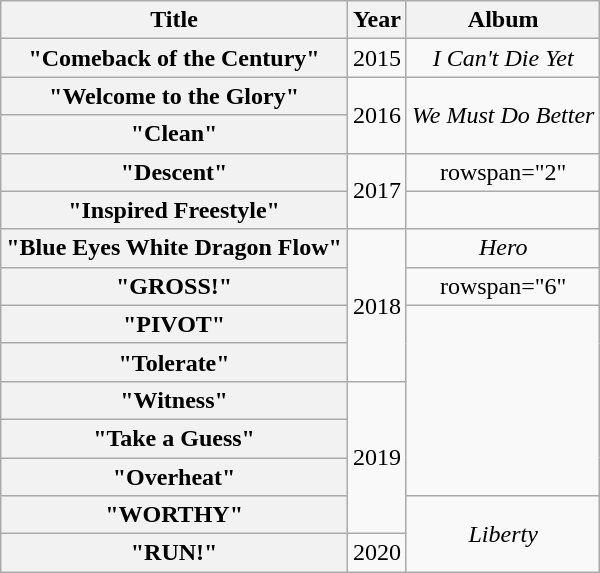<table class="wikitable plainrowheaders" style="text-align:center;">
<tr>
<th scope="col">Title</th>
<th scope="col">Year</th>
<th scope="col">Album</th>
</tr>
<tr>
<th scope="row">"Comeback of the Century"</th>
<td>2015</td>
<td><em>I Can't Die Yet</em></td>
</tr>
<tr>
<th scope="row">"Welcome to the Glory"</th>
<td rowspan="2">2016</td>
<td rowspan="2"><em>We Must Do Better</em></td>
</tr>
<tr>
<th scope="row">"Clean"</th>
</tr>
<tr>
<th scope="row">"Descent"</th>
<td rowspan="2">2017</td>
<td>rowspan="2" </td>
</tr>
<tr>
<th scope="row">"Inspired Freestyle"</th>
</tr>
<tr>
<th scope="row">"Blue Eyes White Dragon Flow"</th>
<td rowspan="4">2018</td>
<td><em>Hero</em></td>
</tr>
<tr>
<th scope="row">"GROSS!"</th>
<td>rowspan="6" </td>
</tr>
<tr>
<th scope="row">"PIVOT"</th>
</tr>
<tr>
<th scope="row">"Tolerate"</th>
</tr>
<tr>
<th scope="row">"Witness"</th>
<td rowspan="4">2019</td>
</tr>
<tr>
<th scope="row">"Take a Guess"</th>
</tr>
<tr>
<th scope="row">"Overheat"</th>
</tr>
<tr>
<th scope="row">"WORTHY"</th>
<td rowspan="2"><em>Liberty</em></td>
</tr>
<tr>
<th scope="row">"RUN!"</th>
<td>2020</td>
</tr>
</table>
